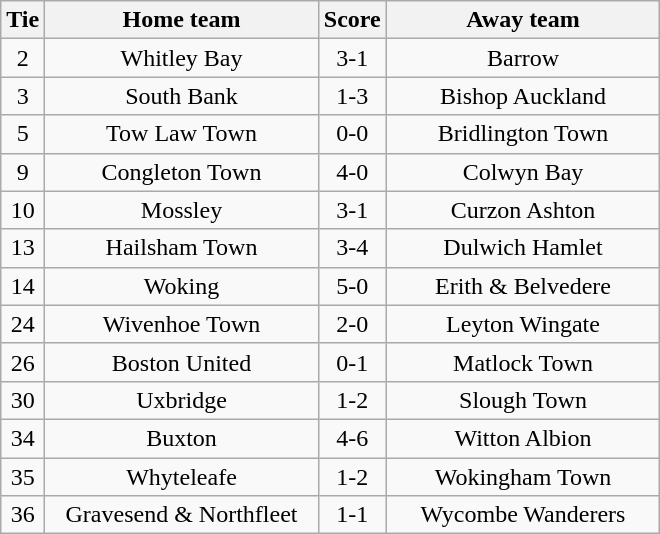<table class="wikitable" style="text-align:center;">
<tr>
<th width=20>Tie</th>
<th width=175>Home team</th>
<th width=20>Score</th>
<th width=175>Away team</th>
</tr>
<tr>
<td>2</td>
<td>Whitley Bay</td>
<td>3-1</td>
<td>Barrow</td>
</tr>
<tr>
<td>3</td>
<td>South Bank</td>
<td>1-3</td>
<td>Bishop Auckland</td>
</tr>
<tr>
<td>5</td>
<td>Tow Law Town</td>
<td>0-0</td>
<td>Bridlington Town</td>
</tr>
<tr>
<td>9</td>
<td>Congleton Town</td>
<td>4-0</td>
<td>Colwyn Bay</td>
</tr>
<tr>
<td>10</td>
<td>Mossley</td>
<td>3-1</td>
<td>Curzon Ashton</td>
</tr>
<tr>
<td>13</td>
<td>Hailsham Town</td>
<td>3-4</td>
<td>Dulwich Hamlet</td>
</tr>
<tr>
<td>14</td>
<td>Woking</td>
<td>5-0</td>
<td>Erith & Belvedere</td>
</tr>
<tr>
<td>24</td>
<td>Wivenhoe Town</td>
<td>2-0</td>
<td>Leyton Wingate</td>
</tr>
<tr>
<td>26</td>
<td>Boston United</td>
<td>0-1</td>
<td>Matlock Town</td>
</tr>
<tr>
<td>30</td>
<td>Uxbridge</td>
<td>1-2</td>
<td>Slough Town</td>
</tr>
<tr>
<td>34</td>
<td>Buxton</td>
<td>4-6</td>
<td>Witton Albion</td>
</tr>
<tr>
<td>35</td>
<td>Whyteleafe</td>
<td>1-2</td>
<td>Wokingham Town</td>
</tr>
<tr>
<td>36</td>
<td>Gravesend & Northfleet</td>
<td>1-1</td>
<td>Wycombe Wanderers</td>
</tr>
</table>
